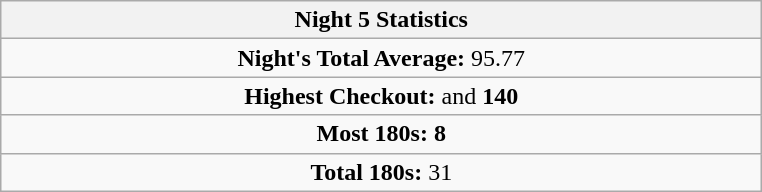<table class=wikitable style="text-align:center">
<tr>
<th width=500>Night 5 Statistics</th>
</tr>
<tr align=center>
<td colspan="3"><strong>Night's Total Average:</strong> 95.77</td>
</tr>
<tr align=center>
<td colspan="3"><strong>Highest Checkout:</strong>  and  <strong>140</strong></td>
</tr>
<tr align=center>
<td colspan="3"><strong>Most 180s:</strong>  <strong>8</strong></td>
</tr>
<tr align=center>
<td colspan="3"><strong>Total 180s:</strong> 31</td>
</tr>
</table>
